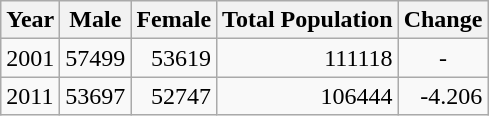<table class="wikitable">
<tr>
<th>Year</th>
<th>Male</th>
<th>Female</th>
<th>Total Population</th>
<th>Change</th>
</tr>
<tr>
<td>2001</td>
<td style="text-align:right;">57499</td>
<td style="text-align:right;">53619</td>
<td style="text-align:right;">111118</td>
<td style="text-align:center;">-</td>
</tr>
<tr>
<td>2011</td>
<td style="text-align:right;">53697</td>
<td style="text-align:right;">52747</td>
<td style="text-align:right;">106444</td>
<td style="text-align:right;">-4.206</td>
</tr>
</table>
